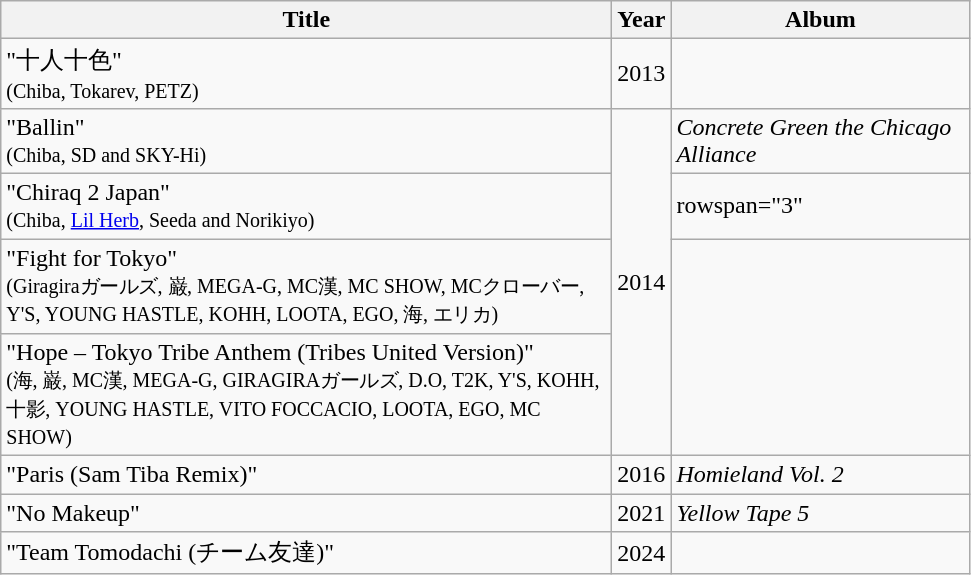<table class="wikitable">
<tr>
<th scope="col" style="width:25em;">Title</th>
<th>Year</th>
<th scope="col" style="width:12em;">Album</th>
</tr>
<tr>
<td>"十人十色"<br><small>(Chiba, Tokarev, PETZ)</small></td>
<td>2013</td>
<td></td>
</tr>
<tr>
<td>"Ballin"<br><small>(Chiba, SD and SKY-Hi)</small></td>
<td rowspan="4">2014</td>
<td><em>Concrete Green the Chicago Alliance</em></td>
</tr>
<tr>
<td>"Chiraq 2 Japan"<br><small>(Chiba, <a href='#'>Lil Herb</a>, Seeda and Norikiyo)</small></td>
<td>rowspan="3" </td>
</tr>
<tr>
<td>"Fight for Tokyo"<br><small>(Giragiraガールズ, 巌, MEGA-G, MC漢, MC SHOW, MCクローバー, Y'S, YOUNG HASTLE, KOHH, LOOTA, EGO, 海, エリカ)</small></td>
</tr>
<tr>
<td>"Hope – Tokyo Tribe Anthem (Tribes United Version)"<br><small>(海, 巌, MC漢, MEGA-G, GIRAGIRAガールズ, D.O, T2K, Y'S, KOHH, 十影, YOUNG HASTLE, VITO FOCCACIO, LOOTA, EGO, MC SHOW)</small></td>
</tr>
<tr>
<td>"Paris (Sam Tiba Remix)"</td>
<td>2016</td>
<td><em>Homieland Vol. 2</em></td>
</tr>
<tr>
<td>"No Makeup"</td>
<td>2021</td>
<td><em>Yellow Tape 5</em></td>
</tr>
<tr>
<td>"Team Tomodachi (チーム友達)"</td>
<td>2024</td>
<td></td>
</tr>
</table>
